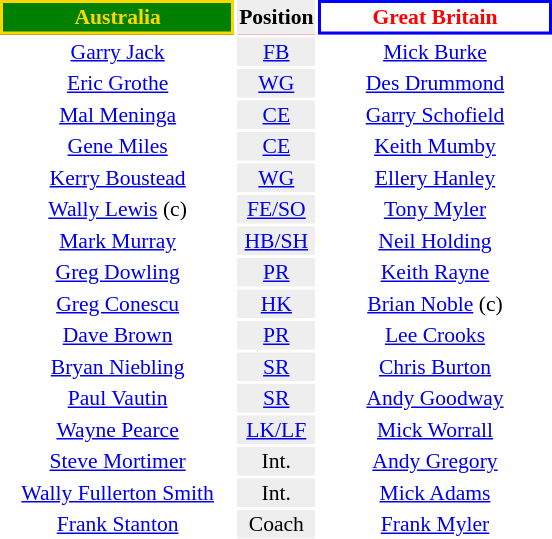<table align=right style="font-size:90%; margin-left:1em">
<tr bgcolor=#FF0033>
<th align="centre" width="150" style="border: 2px solid gold; background: green; color: gold">Australia</th>
<th align="center" style="background: #eeeeee; color: black">Position</th>
<th align="centre" width="150" style="border: 2px solid blue; background: white; color: red">Great Britain</th>
</tr>
<tr>
<td align="center"><a href='#'>Garry Jack</a></td>
<td align="center" style="background: #eeeeee"><a href='#'>FB</a></td>
<td align="center"><a href='#'>Mick Burke</a></td>
</tr>
<tr>
<td align="center"><a href='#'>Eric Grothe</a></td>
<td align="center" style="background: #eeeeee"><a href='#'>WG</a></td>
<td align="center"><a href='#'>Des Drummond</a></td>
</tr>
<tr>
<td align="center"><a href='#'>Mal Meninga</a></td>
<td align="center" style="background: #eeeeee"><a href='#'>CE</a></td>
<td align="center"><a href='#'>Garry Schofield</a></td>
</tr>
<tr>
<td align="center"><a href='#'>Gene Miles</a></td>
<td align="center" style="background: #eeeeee"><a href='#'>CE</a></td>
<td align="center"><a href='#'>Keith Mumby</a></td>
</tr>
<tr>
<td align="center"><a href='#'>Kerry Boustead</a></td>
<td align="center" style="background: #eeeeee"><a href='#'>WG</a></td>
<td align="center"><a href='#'>Ellery Hanley</a></td>
</tr>
<tr>
<td align="center"><a href='#'>Wally Lewis</a> (c)</td>
<td align="center" style="background: #eeeeee"><a href='#'>FE/SO</a></td>
<td align="center"><a href='#'>Tony Myler</a></td>
</tr>
<tr>
<td align="center"><a href='#'>Mark Murray</a></td>
<td align="center" style="background: #eeeeee"><a href='#'>HB/SH</a></td>
<td align="center"><a href='#'>Neil Holding</a></td>
</tr>
<tr>
<td align="center"><a href='#'>Greg Dowling</a></td>
<td align="center" style="background: #eeeeee"><a href='#'>PR</a></td>
<td align="center"><a href='#'>Keith Rayne</a></td>
</tr>
<tr>
<td align="center"><a href='#'>Greg Conescu</a></td>
<td align="center" style="background: #eeeeee"><a href='#'>HK</a></td>
<td align="center"><a href='#'>Brian Noble</a> (c)</td>
</tr>
<tr>
<td align="center"><a href='#'>Dave Brown</a></td>
<td align="center" style="background: #eeeeee"><a href='#'>PR</a></td>
<td align="center"><a href='#'>Lee Crooks</a></td>
</tr>
<tr>
<td align="center"><a href='#'>Bryan Niebling</a></td>
<td align="center" style="background: #eeeeee"><a href='#'>SR</a></td>
<td align="center"><a href='#'>Chris Burton</a></td>
</tr>
<tr>
<td align="center"><a href='#'>Paul Vautin</a></td>
<td align="center" style="background: #eeeeee"><a href='#'>SR</a></td>
<td align="center"><a href='#'>Andy Goodway</a></td>
</tr>
<tr>
<td align="center"><a href='#'>Wayne Pearce</a></td>
<td align="center" style="background: #eeeeee"><a href='#'>LK/LF</a></td>
<td align="center"><a href='#'>Mick Worrall</a></td>
</tr>
<tr>
<td align="center"><a href='#'>Steve Mortimer</a></td>
<td align="center" style="background: #eeeeee">Int.</td>
<td align="center"><a href='#'>Andy Gregory</a></td>
</tr>
<tr>
<td align="center"><a href='#'>Wally Fullerton Smith</a></td>
<td align="center" style="background: #eeeeee">Int.</td>
<td align="center"><a href='#'>Mick Adams</a></td>
</tr>
<tr>
<td align="center"><a href='#'>Frank Stanton</a></td>
<td align="center" style="background: #eeeeee">Coach</td>
<td align="center"><a href='#'>Frank Myler</a></td>
</tr>
</table>
